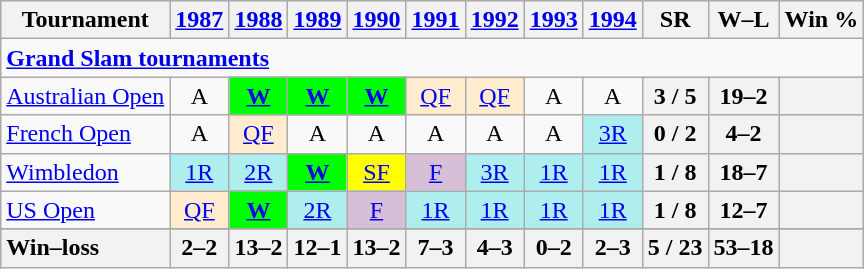<table class=wikitable style=text-align:center>
<tr>
<th>Tournament</th>
<th><a href='#'>1987</a></th>
<th><a href='#'>1988</a></th>
<th><a href='#'>1989</a></th>
<th><a href='#'>1990</a></th>
<th><a href='#'>1991</a></th>
<th><a href='#'>1992</a></th>
<th><a href='#'>1993</a></th>
<th><a href='#'>1994</a></th>
<th>SR</th>
<th>W–L</th>
<th>Win %</th>
</tr>
<tr>
<td colspan=25 style=text-align:left><a href='#'><strong>Grand Slam tournaments</strong></a></td>
</tr>
<tr>
<td align=left><a href='#'>Australian Open</a></td>
<td>A</td>
<td style=background:lime><a href='#'><strong>W</strong></a></td>
<td style=background:lime><a href='#'><strong>W</strong></a></td>
<td style=background:lime><a href='#'><strong>W</strong></a></td>
<td style=background:#ffebcd><a href='#'>QF</a></td>
<td style=background:#ffebcd><a href='#'>QF</a></td>
<td>A</td>
<td>A</td>
<th>3 / 5</th>
<th>19–2</th>
<th></th>
</tr>
<tr>
<td align=left><a href='#'>French Open</a></td>
<td>A</td>
<td style=background:#ffebcd><a href='#'>QF</a></td>
<td>A</td>
<td>A</td>
<td>A</td>
<td>A</td>
<td>A</td>
<td style=background:#afeeee><a href='#'>3R</a></td>
<th>0 / 2</th>
<th>4–2</th>
<th></th>
</tr>
<tr>
<td align=left><a href='#'>Wimbledon</a></td>
<td style=background:#afeeee><a href='#'>1R</a></td>
<td style=background:#afeeee><a href='#'>2R</a></td>
<td style=background:lime><a href='#'><strong>W</strong></a></td>
<td style=background:yellow><a href='#'>SF</a></td>
<td style=background:thistle><a href='#'>F</a></td>
<td style=background:#afeeee><a href='#'>3R</a></td>
<td style=background:#afeeee><a href='#'>1R</a></td>
<td style=background:#afeeee><a href='#'>1R</a></td>
<th>1 / 8</th>
<th>18–7</th>
<th></th>
</tr>
<tr>
<td align=left><a href='#'>US Open</a></td>
<td style=background:#ffebcd><a href='#'>QF</a></td>
<td style=background:lime><a href='#'><strong>W</strong></a></td>
<td style=background:#afeeee><a href='#'>2R</a></td>
<td style=background:thistle><a href='#'>F</a></td>
<td style=background:#afeeee><a href='#'>1R</a></td>
<td style=background:#afeeee><a href='#'>1R</a></td>
<td style=background:#afeeee><a href='#'>1R</a></td>
<td style=background:#afeeee><a href='#'>1R</a></td>
<th>1 / 8</th>
<th>12–7</th>
<th></th>
</tr>
<tr>
</tr>
<tr style=font-weight:bold;background:#efefef>
<th style=text-align:left>Win–loss</th>
<th>2–2</th>
<th>13–2</th>
<th>12–1</th>
<th>13–2</th>
<th>7–3</th>
<th>4–3</th>
<th>0–2</th>
<th>2–3</th>
<th>5 / 23</th>
<th>53–18</th>
<th></th>
</tr>
</table>
